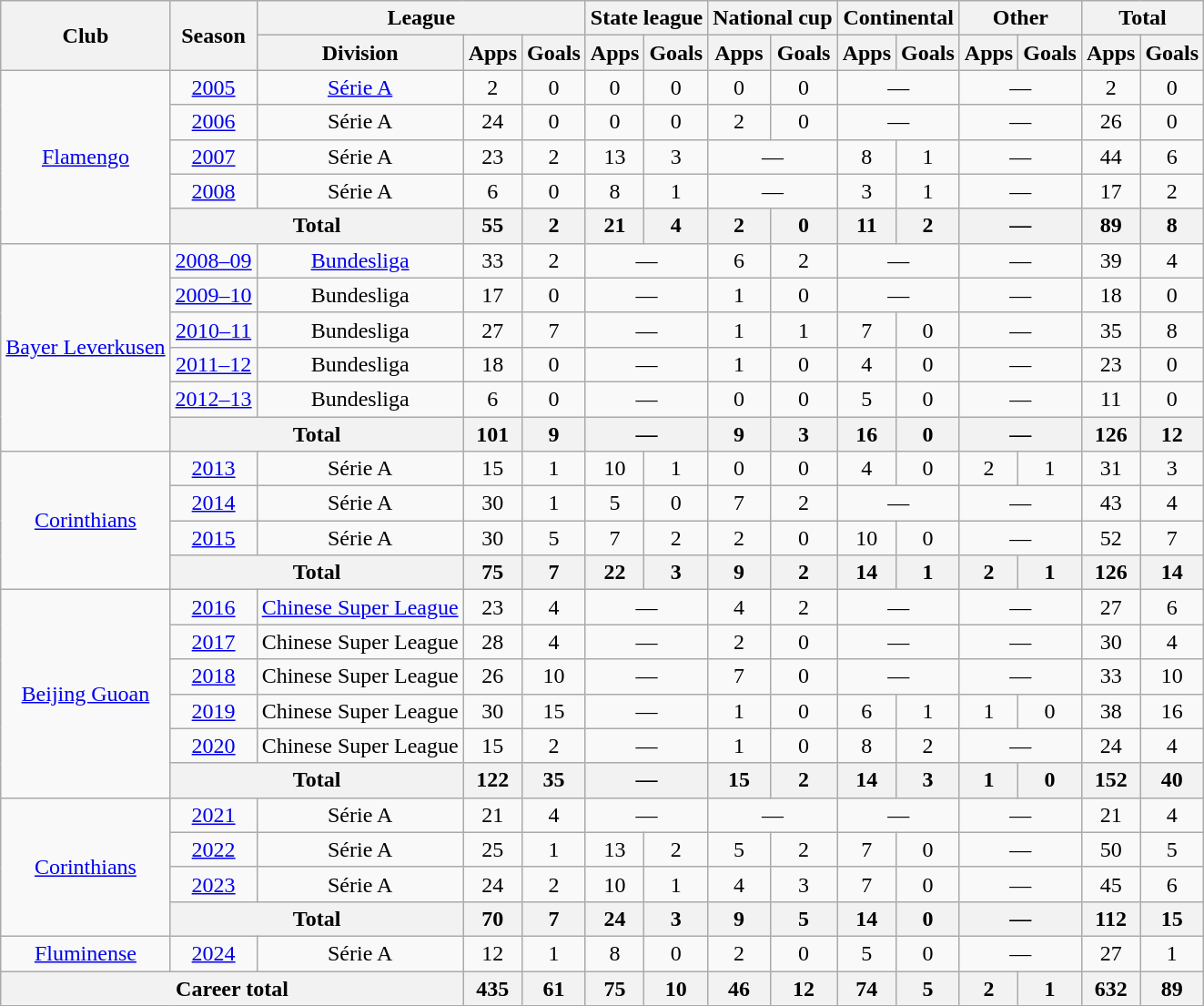<table class="wikitable" style="text-align: center">
<tr>
<th rowspan="2">Club</th>
<th rowspan="2">Season</th>
<th colspan="3">League</th>
<th colspan="2">State league</th>
<th colspan="2">National cup</th>
<th colspan="2">Continental</th>
<th colspan="2">Other</th>
<th colspan="2">Total</th>
</tr>
<tr>
<th>Division</th>
<th>Apps</th>
<th>Goals</th>
<th>Apps</th>
<th>Goals</th>
<th>Apps</th>
<th>Goals</th>
<th>Apps</th>
<th>Goals</th>
<th>Apps</th>
<th>Goals</th>
<th>Apps</th>
<th>Goals</th>
</tr>
<tr>
<td rowspan="5"><a href='#'>Flamengo</a></td>
<td><a href='#'>2005</a></td>
<td><a href='#'>Série A</a></td>
<td>2</td>
<td>0</td>
<td>0</td>
<td>0</td>
<td>0</td>
<td>0</td>
<td colspan="2">—</td>
<td colspan="2">—</td>
<td>2</td>
<td>0</td>
</tr>
<tr>
<td><a href='#'>2006</a></td>
<td>Série A</td>
<td>24</td>
<td>0</td>
<td>0</td>
<td>0</td>
<td>2</td>
<td>0</td>
<td colspan="2">—</td>
<td colspan="2">—</td>
<td>26</td>
<td>0</td>
</tr>
<tr>
<td><a href='#'>2007</a></td>
<td>Série A</td>
<td>23</td>
<td>2</td>
<td>13</td>
<td>3</td>
<td colspan="2">—</td>
<td>8</td>
<td>1</td>
<td colspan="2">—</td>
<td>44</td>
<td>6</td>
</tr>
<tr>
<td><a href='#'>2008</a></td>
<td>Série A</td>
<td>6</td>
<td>0</td>
<td>8</td>
<td>1</td>
<td colspan="2">—</td>
<td>3</td>
<td>1</td>
<td colspan="2">—</td>
<td>17</td>
<td>2</td>
</tr>
<tr>
<th colspan="2">Total</th>
<th>55</th>
<th>2</th>
<th>21</th>
<th>4</th>
<th>2</th>
<th>0</th>
<th>11</th>
<th>2</th>
<th colspan="2">—</th>
<th>89</th>
<th>8</th>
</tr>
<tr>
<td rowspan="6"><a href='#'>Bayer Leverkusen</a></td>
<td><a href='#'>2008–09</a></td>
<td><a href='#'>Bundesliga</a></td>
<td>33</td>
<td>2</td>
<td colspan="2">—</td>
<td>6</td>
<td>2</td>
<td colspan="2">—</td>
<td colspan="2">—</td>
<td>39</td>
<td>4</td>
</tr>
<tr>
<td><a href='#'>2009–10</a></td>
<td>Bundesliga</td>
<td>17</td>
<td>0</td>
<td colspan="2">—</td>
<td>1</td>
<td>0</td>
<td colspan="2">—</td>
<td colspan="2">—</td>
<td>18</td>
<td>0</td>
</tr>
<tr>
<td><a href='#'>2010–11</a></td>
<td>Bundesliga</td>
<td>27</td>
<td>7</td>
<td colspan="2">—</td>
<td>1</td>
<td>1</td>
<td>7</td>
<td>0</td>
<td colspan="2">—</td>
<td>35</td>
<td>8</td>
</tr>
<tr>
<td><a href='#'>2011–12</a></td>
<td>Bundesliga</td>
<td>18</td>
<td>0</td>
<td colspan="2">—</td>
<td>1</td>
<td>0</td>
<td>4</td>
<td>0</td>
<td colspan="2">—</td>
<td>23</td>
<td>0</td>
</tr>
<tr>
<td><a href='#'>2012–13</a></td>
<td>Bundesliga</td>
<td>6</td>
<td>0</td>
<td colspan="2">—</td>
<td>0</td>
<td>0</td>
<td>5</td>
<td>0</td>
<td colspan="2">—</td>
<td>11</td>
<td>0</td>
</tr>
<tr>
<th colspan="2">Total</th>
<th>101</th>
<th>9</th>
<th colspan="2">—</th>
<th>9</th>
<th>3</th>
<th>16</th>
<th>0</th>
<th colspan="2">—</th>
<th>126</th>
<th>12</th>
</tr>
<tr>
<td rowspan="4"><a href='#'>Corinthians</a></td>
<td><a href='#'>2013</a></td>
<td>Série A</td>
<td>15</td>
<td>1</td>
<td>10</td>
<td>1</td>
<td>0</td>
<td>0</td>
<td>4</td>
<td>0</td>
<td>2</td>
<td>1</td>
<td>31</td>
<td>3</td>
</tr>
<tr>
<td><a href='#'>2014</a></td>
<td>Série A</td>
<td>30</td>
<td>1</td>
<td>5</td>
<td>0</td>
<td>7</td>
<td>2</td>
<td colspan="2">—</td>
<td colspan="2">—</td>
<td>43</td>
<td>4</td>
</tr>
<tr>
<td><a href='#'>2015</a></td>
<td>Série A</td>
<td>30</td>
<td>5</td>
<td>7</td>
<td>2</td>
<td>2</td>
<td>0</td>
<td>10</td>
<td>0</td>
<td colspan="2">—</td>
<td>52</td>
<td>7</td>
</tr>
<tr>
<th colspan="2">Total</th>
<th>75</th>
<th>7</th>
<th>22</th>
<th>3</th>
<th>9</th>
<th>2</th>
<th>14</th>
<th>1</th>
<th>2</th>
<th>1</th>
<th>126</th>
<th>14</th>
</tr>
<tr>
<td rowspan="6"><a href='#'>Beijing Guoan</a></td>
<td><a href='#'>2016</a></td>
<td><a href='#'>Chinese Super League</a></td>
<td>23</td>
<td>4</td>
<td colspan="2">—</td>
<td>4</td>
<td>2</td>
<td colspan="2">—</td>
<td colspan="2">—</td>
<td>27</td>
<td>6</td>
</tr>
<tr>
<td><a href='#'>2017</a></td>
<td>Chinese Super League</td>
<td>28</td>
<td>4</td>
<td colspan="2">—</td>
<td>2</td>
<td>0</td>
<td colspan="2">—</td>
<td colspan="2">—</td>
<td>30</td>
<td>4</td>
</tr>
<tr>
<td><a href='#'>2018</a></td>
<td>Chinese Super League</td>
<td>26</td>
<td>10</td>
<td colspan="2">—</td>
<td>7</td>
<td>0</td>
<td colspan="2">—</td>
<td colspan="2">—</td>
<td>33</td>
<td>10</td>
</tr>
<tr>
<td><a href='#'>2019</a></td>
<td>Chinese Super League</td>
<td>30</td>
<td>15</td>
<td colspan="2">—</td>
<td>1</td>
<td>0</td>
<td>6</td>
<td>1</td>
<td>1</td>
<td>0</td>
<td>38</td>
<td>16</td>
</tr>
<tr>
<td><a href='#'>2020</a></td>
<td>Chinese Super League</td>
<td>15</td>
<td>2</td>
<td colspan="2">—</td>
<td>1</td>
<td>0</td>
<td>8</td>
<td>2</td>
<td colspan="2">—</td>
<td>24</td>
<td>4</td>
</tr>
<tr>
<th colspan="2">Total</th>
<th>122</th>
<th>35</th>
<th colspan="2">—</th>
<th>15</th>
<th>2</th>
<th>14</th>
<th>3</th>
<th>1</th>
<th>0</th>
<th>152</th>
<th>40</th>
</tr>
<tr>
<td rowspan="4"><a href='#'>Corinthians</a></td>
<td><a href='#'>2021</a></td>
<td>Série A</td>
<td>21</td>
<td>4</td>
<td colspan="2">—</td>
<td colspan="2">—</td>
<td colspan="2">—</td>
<td colspan="2">—</td>
<td>21</td>
<td>4</td>
</tr>
<tr>
<td><a href='#'>2022</a></td>
<td>Série A</td>
<td>25</td>
<td>1</td>
<td>13</td>
<td>2</td>
<td>5</td>
<td>2</td>
<td>7</td>
<td>0</td>
<td colspan="2">—</td>
<td>50</td>
<td>5</td>
</tr>
<tr>
<td><a href='#'>2023</a></td>
<td>Série A</td>
<td>24</td>
<td>2</td>
<td>10</td>
<td>1</td>
<td>4</td>
<td>3</td>
<td>7</td>
<td>0</td>
<td colspan="2">—</td>
<td>45</td>
<td>6</td>
</tr>
<tr>
<th colspan="2">Total</th>
<th>70</th>
<th>7</th>
<th>24</th>
<th>3</th>
<th>9</th>
<th>5</th>
<th>14</th>
<th>0</th>
<th colspan="2">—</th>
<th>112</th>
<th>15</th>
</tr>
<tr>
<td><a href='#'>Fluminense</a></td>
<td><a href='#'>2024</a></td>
<td>Série A</td>
<td>12</td>
<td>1</td>
<td>8</td>
<td>0</td>
<td>2</td>
<td>0</td>
<td>5</td>
<td>0</td>
<td colspan="2">—</td>
<td>27</td>
<td>1</td>
</tr>
<tr>
<th colspan="3">Career total</th>
<th>435</th>
<th>61</th>
<th>75</th>
<th>10</th>
<th>46</th>
<th>12</th>
<th>74</th>
<th>5</th>
<th>2</th>
<th>1</th>
<th>632</th>
<th>89</th>
</tr>
</table>
